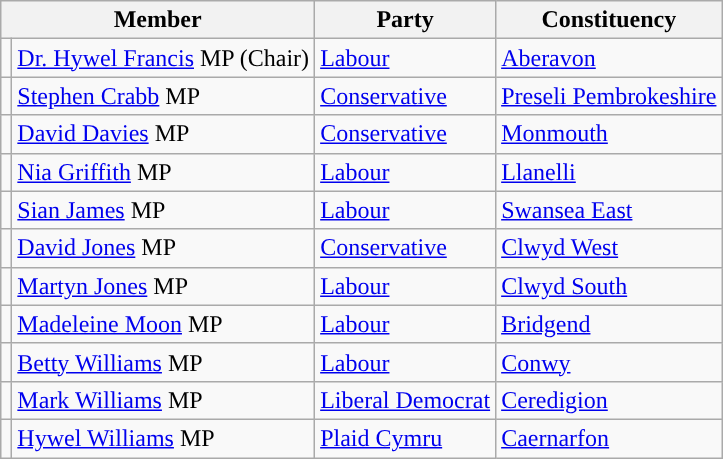<table class="wikitable">
<tr>
<th colspan="2" valign="top">Member</th>
<th valign="top">Party</th>
<th valign="top">Constituency</th>
</tr>
<tr>
<td style="color:inherit;background:"></td>
<td><a href='#'>Dr. Hywel Francis</a> MP (Chair)</td>
<td><a href='#'>Labour</a></td>
<td><a href='#'>Aberavon</a></td>
</tr>
<tr>
<td style="color:inherit;background:"></td>
<td><a href='#'>Stephen Crabb</a> MP</td>
<td><a href='#'>Conservative</a></td>
<td><a href='#'>Preseli Pembrokeshire</a></td>
</tr>
<tr>
<td style="color:inherit;background:"></td>
<td><a href='#'>David Davies</a> MP</td>
<td><a href='#'>Conservative</a></td>
<td><a href='#'>Monmouth</a></td>
</tr>
<tr>
<td style="color:inherit;background:"></td>
<td><a href='#'>Nia Griffith</a> MP</td>
<td><a href='#'>Labour</a></td>
<td><a href='#'>Llanelli</a></td>
</tr>
<tr>
<td style="color:inherit;background:"></td>
<td><a href='#'>Sian James</a> MP</td>
<td><a href='#'>Labour</a></td>
<td><a href='#'>Swansea East</a></td>
</tr>
<tr>
<td style="color:inherit;background:"></td>
<td><a href='#'>David Jones</a> MP</td>
<td><a href='#'>Conservative</a></td>
<td><a href='#'>Clwyd West</a></td>
</tr>
<tr>
<td style="color:inherit;background:"></td>
<td><a href='#'>Martyn Jones</a> MP</td>
<td><a href='#'>Labour</a></td>
<td><a href='#'>Clwyd South</a></td>
</tr>
<tr>
<td style="color:inherit;background:"></td>
<td><a href='#'>Madeleine Moon</a> MP</td>
<td><a href='#'>Labour</a></td>
<td><a href='#'>Bridgend</a></td>
</tr>
<tr>
<td style="color:inherit;background:"></td>
<td><a href='#'>Betty Williams</a> MP</td>
<td><a href='#'>Labour</a></td>
<td><a href='#'>Conwy</a></td>
</tr>
<tr>
<td style="color:inherit;background:"></td>
<td><a href='#'>Mark Williams</a> MP</td>
<td><a href='#'>Liberal Democrat</a></td>
<td><a href='#'>Ceredigion</a></td>
</tr>
<tr>
<td style="color:inherit;background:"></td>
<td><a href='#'>Hywel Williams</a> MP</td>
<td><a href='#'>Plaid Cymru</a></td>
<td><a href='#'>Caernarfon</a></td>
</tr>
</table>
